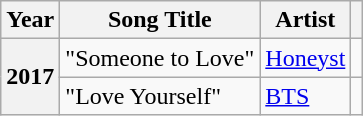<table class="wikitable plainrowheaders">
<tr>
<th scope="col">Year</th>
<th scope="col">Song Title</th>
<th scope="col">Artist</th>
<th scope="col" class="unsortable"></th>
</tr>
<tr>
<th scope="row" rowspan="2">2017</th>
<td>"Someone to Love"</td>
<td><a href='#'>Honeyst</a></td>
<td style="text-align:center"></td>
</tr>
<tr>
<td>"Love Yourself"</td>
<td><a href='#'>BTS</a></td>
<td style="text-align:center"></td>
</tr>
</table>
